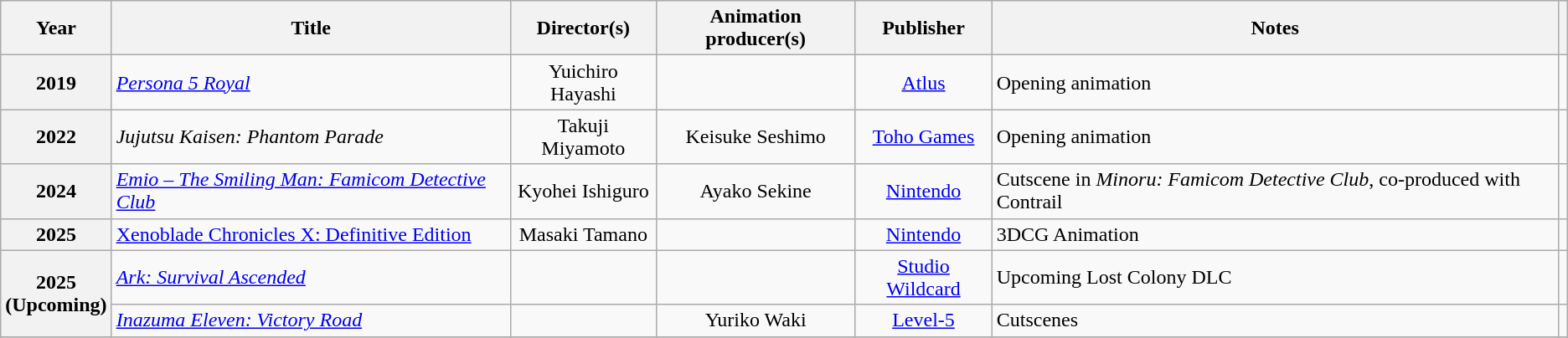<table class="wikitable sortable plainrowheaders">
<tr>
<th scope="col" class="unsortable" width=10>Year</th>
<th scope="col">Title</th>
<th scope="col">Director(s)</th>
<th scope="col">Animation producer(s)</th>
<th scope="col">Publisher</th>
<th scope="col">Notes</th>
<th scope="col" class="unsortable"></th>
</tr>
<tr>
<th scope="row">2019</th>
<td><em><a href='#'>Persona 5 Royal</a></em></td>
<td style=text-align:center>Yuichiro Hayashi</td>
<td style=text-align:center></td>
<td style=text-align:center><a href='#'>Atlus</a></td>
<td>Opening animation</td>
<td></td>
</tr>
<tr>
<th scope="row">2022</th>
<td><em>Jujutsu Kaisen: Phantom Parade</em></td>
<td style=text-align:center>Takuji Miyamoto</td>
<td style=text-align:center>Keisuke Seshimo</td>
<td style=text-align:center><a href='#'>Toho Games</a></td>
<td>Opening animation</td>
<td></td>
</tr>
<tr>
<th scope="row">2024</th>
<td><em><a href='#'>Emio – The Smiling Man: Famicom Detective Club</a></em></td>
<td style=text-align:center>Kyohei Ishiguro</td>
<td style=text-align:center>Ayako Sekine</td>
<td style=text-align:center><a href='#'>Nintendo</a></td>
<td>Cutscene in <em>Minoru: Famicom Detective Club</em>, co-produced with Contrail</td>
<td></td>
</tr>
<tr>
<th scope="row">2025</th>
<td><a href='#'>Xenoblade Chronicles X: Definitive Edition</a></td>
<td style="text-align: center;">Masaki Tamano</td>
<td style="text-align: center;"></td>
<td style="text-align: center;"><a href='#'>Nintendo</a></td>
<td>3DCG Animation</td>
<td></td>
</tr>
<tr>
<th scope="row" rowspan="2">2025 (Upcoming)</th>
<td><em><a href='#'>Ark: Survival Ascended</a> </em></td>
<td style=text-align:center></td>
<td style=text-align:center></td>
<td style=text-align:center><a href='#'>Studio Wildcard</a></td>
<td>Upcoming Lost Colony DLC</td>
<td></td>
</tr>
<tr>
<td><em><a href='#'>Inazuma Eleven: Victory Road</a></em></td>
<td style=text-align:center></td>
<td style=text-align:center>Yuriko Waki</td>
<td style=text-align:center><a href='#'>Level-5</a></td>
<td>Cutscenes</td>
<td></td>
</tr>
<tr>
</tr>
</table>
